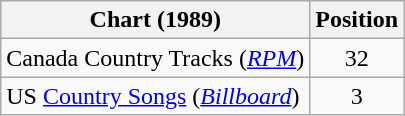<table class="wikitable sortable">
<tr>
<th scope="col">Chart (1989)</th>
<th scope="col">Position</th>
</tr>
<tr>
<td>Canada Country Tracks (<em><a href='#'>RPM</a></em>)</td>
<td align="center">32</td>
</tr>
<tr>
<td>US <a href='#'>Country Songs</a> (<em><a href='#'>Billboard</a></em>)</td>
<td align="center">3</td>
</tr>
</table>
